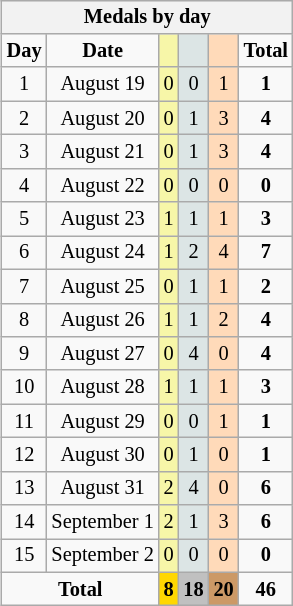<table class=wikitable style="font-size:85%; float:right;text-align:center">
<tr>
<th colspan=7>Medals by day</th>
</tr>
<tr>
<td><strong>Day</strong></td>
<td><strong>Date</strong></td>
<td bgcolor=F7F6A8></td>
<td bgcolor=DCE5E5></td>
<td bgcolor=FFDAB9></td>
<td><strong>Total</strong></td>
</tr>
<tr>
<td>1</td>
<td>August 19</td>
<td bgcolor=F7F6A8>0</td>
<td bgcolor=DCE5E5>0</td>
<td bgcolor=FFDAB9>1</td>
<td><strong>1</strong></td>
</tr>
<tr>
<td>2</td>
<td>August 20</td>
<td bgcolor=F7F6A8>0</td>
<td bgcolor=DCE5E5>1</td>
<td bgcolor=FFDAB9>3</td>
<td><strong>4</strong></td>
</tr>
<tr>
<td>3</td>
<td>August 21</td>
<td bgcolor=F7F6A8>0</td>
<td bgcolor=DCE5E5>1</td>
<td bgcolor=FFDAB9>3</td>
<td><strong>4</strong></td>
</tr>
<tr>
<td>4</td>
<td>August 22</td>
<td bgcolor=F7F6A8>0</td>
<td bgcolor=DCE5E5>0</td>
<td bgcolor=FFDAB9>0</td>
<td><strong>0</strong></td>
</tr>
<tr>
<td>5</td>
<td>August 23</td>
<td bgcolor=F7F6A8>1</td>
<td bgcolor=DCE5E5>1</td>
<td bgcolor=FFDAB9>1</td>
<td><strong>3</strong></td>
</tr>
<tr>
<td>6</td>
<td>August 24</td>
<td bgcolor=F7F6A8>1</td>
<td bgcolor=DCE5E5>2</td>
<td bgcolor=FFDAB9>4</td>
<td><strong>7</strong></td>
</tr>
<tr>
<td>7</td>
<td>August 25</td>
<td bgcolor=F7F6A8>0</td>
<td bgcolor=DCE5E5>1</td>
<td bgcolor=FFDAB9>1</td>
<td><strong>2</strong></td>
</tr>
<tr>
<td>8</td>
<td>August 26</td>
<td bgcolor=F7F6A8>1</td>
<td bgcolor=DCE5E5>1</td>
<td bgcolor=FFDAB9>2</td>
<td><strong>4</strong></td>
</tr>
<tr>
<td>9</td>
<td>August 27</td>
<td bgcolor=F7F6A8>0</td>
<td bgcolor=DCE5E5>4</td>
<td bgcolor=FFDAB9>0</td>
<td><strong>4</strong></td>
</tr>
<tr>
<td>10</td>
<td>August 28</td>
<td bgcolor=F7F6A8>1</td>
<td bgcolor=DCE5E5>1</td>
<td bgcolor=FFDAB9>1</td>
<td><strong>3</strong></td>
</tr>
<tr>
<td>11</td>
<td>August 29</td>
<td bgcolor=F7F6A8>0</td>
<td bgcolor=DCE5E5>0</td>
<td bgcolor=FFDAB9>1</td>
<td><strong>1</strong></td>
</tr>
<tr>
<td>12</td>
<td>August 30</td>
<td bgcolor=F7F6A8>0</td>
<td bgcolor=DCE5E5>1</td>
<td bgcolor=FFDAB9>0</td>
<td><strong>1</strong></td>
</tr>
<tr>
<td>13</td>
<td>August 31</td>
<td bgcolor=F7F6A8>2</td>
<td bgcolor=DCE5E5>4</td>
<td bgcolor=FFDAB9>0</td>
<td><strong>6</strong></td>
</tr>
<tr>
<td>14</td>
<td>September 1</td>
<td bgcolor=F7F6A8>2</td>
<td bgcolor=DCE5E5>1</td>
<td bgcolor=FFDAB9>3</td>
<td><strong>6</strong></td>
</tr>
<tr>
<td>15</td>
<td>September 2</td>
<td bgcolor=F7F6A8>0</td>
<td bgcolor=DCE5E5>0</td>
<td bgcolor=FFDAB9>0</td>
<td><strong>0</strong></td>
</tr>
<tr>
<td colspan=2><strong>Total</strong></td>
<td style="background:gold;"><strong>8</strong></td>
<td style="background:silver;"><strong>18</strong></td>
<td style="background:#c96;"><strong>20</strong></td>
<td><strong>46</strong></td>
</tr>
</table>
